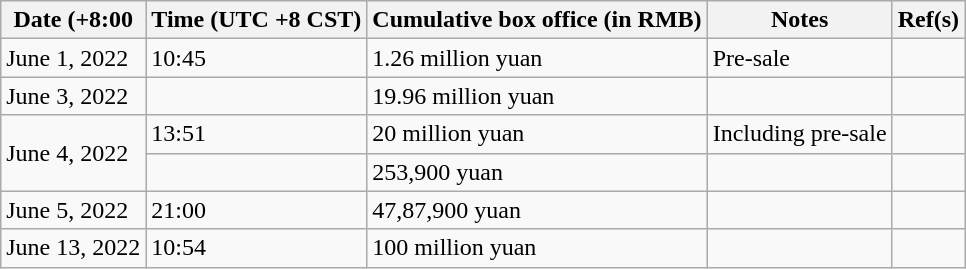<table class="wikitable">
<tr>
<th><strong>Date (+8:00</strong></th>
<th>Time (UTC +8 CST)</th>
<th><strong>Cumulative box office (in RMB)</strong></th>
<th>Notes</th>
<th>Ref(s)</th>
</tr>
<tr>
<td>June 1, 2022</td>
<td>10:45</td>
<td>1.26 million yuan</td>
<td>Pre-sale</td>
<td></td>
</tr>
<tr>
<td>June 3, 2022</td>
<td></td>
<td>19.96 million yuan</td>
<td></td>
<td></td>
</tr>
<tr>
<td rowspan="2">June 4, 2022</td>
<td>13:51</td>
<td>20 million yuan</td>
<td>Including pre-sale</td>
<td></td>
</tr>
<tr>
<td></td>
<td>253,900 yuan</td>
<td></td>
<td></td>
</tr>
<tr>
<td>June 5, 2022</td>
<td>21:00</td>
<td>47,87,900 yuan</td>
<td></td>
<td></td>
</tr>
<tr>
<td>June 13, 2022</td>
<td>10:54</td>
<td>100 million yuan</td>
<td></td>
<td></td>
</tr>
</table>
